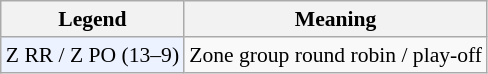<table class=wikitable style=font-size:90%>
<tr>
<th>Legend</th>
<th>Meaning</th>
</tr>
<tr>
<td bgcolor=ecf2ff>Z RR / Z PO (13–9)</td>
<td>Zone group round robin / play-off</td>
</tr>
</table>
